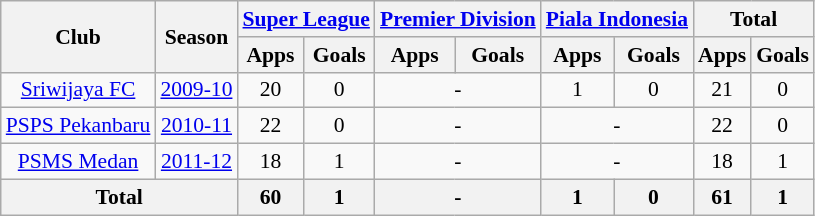<table class="wikitable" style="font-size:90%; text-align:center;">
<tr>
<th rowspan="2">Club</th>
<th rowspan="2">Season</th>
<th colspan="2"><a href='#'>Super League</a></th>
<th colspan="2"><a href='#'>Premier Division</a></th>
<th colspan="2"><a href='#'>Piala Indonesia</a></th>
<th colspan="2">Total</th>
</tr>
<tr>
<th>Apps</th>
<th>Goals</th>
<th>Apps</th>
<th>Goals</th>
<th>Apps</th>
<th>Goals</th>
<th>Apps</th>
<th>Goals</th>
</tr>
<tr>
<td rowspan="1"><a href='#'>Sriwijaya FC</a></td>
<td><a href='#'>2009-10</a></td>
<td>20</td>
<td>0</td>
<td colspan="2">-</td>
<td>1</td>
<td>0</td>
<td>21</td>
<td>0</td>
</tr>
<tr>
<td rowspan="1"><a href='#'>PSPS Pekanbaru</a></td>
<td><a href='#'>2010-11</a></td>
<td>22</td>
<td>0</td>
<td colspan="2">-</td>
<td colspan="2">-</td>
<td>22</td>
<td>0</td>
</tr>
<tr>
<td rowspan="1"><a href='#'>PSMS Medan</a></td>
<td><a href='#'>2011-12</a></td>
<td>18</td>
<td>1</td>
<td colspan="2">-</td>
<td colspan="2">-</td>
<td>18</td>
<td>1</td>
</tr>
<tr>
<th colspan="2">Total</th>
<th>60</th>
<th>1</th>
<th colspan="2">-</th>
<th>1</th>
<th>0</th>
<th>61</th>
<th>1</th>
</tr>
</table>
